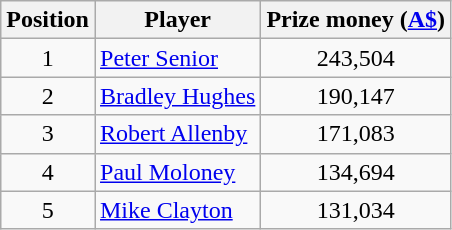<table class="wikitable">
<tr>
<th>Position</th>
<th>Player</th>
<th>Prize money (<a href='#'>A$</a>)</th>
</tr>
<tr>
<td align=center>1</td>
<td> <a href='#'>Peter Senior</a></td>
<td align=center>243,504</td>
</tr>
<tr>
<td align=center>2</td>
<td> <a href='#'>Bradley Hughes</a></td>
<td align=center>190,147</td>
</tr>
<tr>
<td align=center>3</td>
<td> <a href='#'>Robert Allenby</a></td>
<td align=center>171,083</td>
</tr>
<tr>
<td align=center>4</td>
<td> <a href='#'>Paul Moloney</a></td>
<td align=center>134,694</td>
</tr>
<tr>
<td align=center>5</td>
<td> <a href='#'>Mike Clayton</a></td>
<td align=center>131,034</td>
</tr>
</table>
